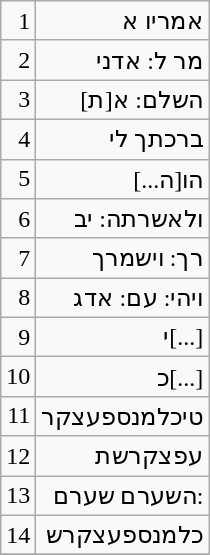<table class="wikitable" style="text-align: right;">
<tr>
<td>1</td>
<td>אמריו א</td>
</tr>
<tr>
<td>2</td>
<td>מר ל: אדני</td>
</tr>
<tr>
<td>3</td>
<td>השלם: א[ת]</td>
</tr>
<tr>
<td>4</td>
<td>ברכתך לי</td>
</tr>
<tr>
<td>5</td>
<td>הו[ה...]</td>
</tr>
<tr>
<td>6</td>
<td>ולאשרתה: יב</td>
</tr>
<tr>
<td>7</td>
<td>רך: וישמרך</td>
</tr>
<tr>
<td>8</td>
<td>ויהי: עם: אדג</td>
</tr>
<tr>
<td>9</td>
<td>י[...]</td>
</tr>
<tr>
<td>10</td>
<td>כ[...]</td>
</tr>
<tr>
<td>11</td>
<td>טיכלמנספעצקר</td>
</tr>
<tr>
<td>12</td>
<td>עפצקרשת</td>
</tr>
<tr>
<td>13</td>
<td>השערם שערם:</td>
</tr>
<tr>
<td>14</td>
<td>כלמנספעצקרש</td>
</tr>
<tr>
</tr>
</table>
